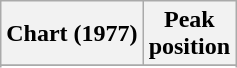<table class="wikitable">
<tr>
<th>Chart (1977)</th>
<th>Peak<br>position</th>
</tr>
<tr>
</tr>
<tr>
</tr>
</table>
